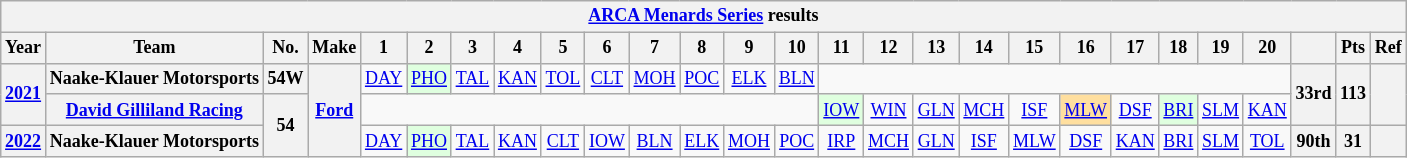<table class="wikitable" style="text-align:center; font-size:75%">
<tr>
<th colspan="27"><a href='#'>ARCA Menards Series</a> results</th>
</tr>
<tr>
<th>Year</th>
<th>Team</th>
<th>No.</th>
<th>Make</th>
<th>1</th>
<th>2</th>
<th>3</th>
<th>4</th>
<th>5</th>
<th>6</th>
<th>7</th>
<th>8</th>
<th>9</th>
<th>10</th>
<th>11</th>
<th>12</th>
<th>13</th>
<th>14</th>
<th>15</th>
<th>16</th>
<th>17</th>
<th>18</th>
<th>19</th>
<th>20</th>
<th></th>
<th>Pts</th>
<th>Ref</th>
</tr>
<tr>
<th rowspan="2"><a href='#'>2021</a></th>
<th>Naake-Klauer Motorsports</th>
<th>54W</th>
<th rowspan="3"><a href='#'>Ford</a></th>
<td><a href='#'>DAY</a></td>
<td style="background:#DFFFDF;"><a href='#'>PHO</a><br></td>
<td><a href='#'>TAL</a></td>
<td><a href='#'>KAN</a></td>
<td><a href='#'>TOL</a></td>
<td><a href='#'>CLT</a></td>
<td><a href='#'>MOH</a></td>
<td><a href='#'>POC</a></td>
<td><a href='#'>ELK</a></td>
<td><a href='#'>BLN</a></td>
<td colspan="10"></td>
<th rowspan="2">33rd</th>
<th rowspan="2">113</th>
<th rowspan="2"></th>
</tr>
<tr>
<th><a href='#'>David Gilliland Racing</a></th>
<th rowspan=2>54</th>
<td colspan=10></td>
<td style="background:#DFFFDF;"><a href='#'>IOW</a><br></td>
<td><a href='#'>WIN</a></td>
<td><a href='#'>GLN</a></td>
<td><a href='#'>MCH</a></td>
<td><a href='#'>ISF</a></td>
<td style="background:#FFDF9F;"><a href='#'>MLW</a><br></td>
<td><a href='#'>DSF</a></td>
<td style="background:#DFFFDF;"><a href='#'>BRI</a><br></td>
<td><a href='#'>SLM</a></td>
<td><a href='#'>KAN</a></td>
</tr>
<tr>
<th><a href='#'>2022</a></th>
<th>Naake-Klauer Motorsports</th>
<td><a href='#'>DAY</a></td>
<td style="background:#DFFFDF;"><a href='#'>PHO</a><br></td>
<td><a href='#'>TAL</a></td>
<td><a href='#'>KAN</a></td>
<td><a href='#'>CLT</a></td>
<td><a href='#'>IOW</a></td>
<td><a href='#'>BLN</a></td>
<td><a href='#'>ELK</a></td>
<td><a href='#'>MOH</a></td>
<td><a href='#'>POC</a></td>
<td><a href='#'>IRP</a></td>
<td><a href='#'>MCH</a></td>
<td><a href='#'>GLN</a></td>
<td><a href='#'>ISF</a></td>
<td><a href='#'>MLW</a></td>
<td><a href='#'>DSF</a></td>
<td><a href='#'>KAN</a></td>
<td><a href='#'>BRI</a></td>
<td><a href='#'>SLM</a></td>
<td><a href='#'>TOL</a></td>
<th>90th</th>
<th>31</th>
<th></th>
</tr>
</table>
